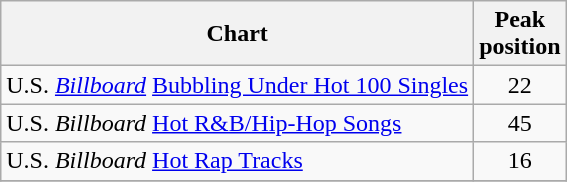<table class="wikitable">
<tr>
<th align="center">Chart</th>
<th align="center">Peak<br>position</th>
</tr>
<tr>
<td align="left">U.S. <a href='#'><em>Billboard</em></a> <a href='#'>Bubbling Under Hot 100 Singles</a></td>
<td align="center">22</td>
</tr>
<tr>
<td align="left">U.S. <em>Billboard</em> <a href='#'>Hot R&B/Hip-Hop Songs</a></td>
<td align="center">45</td>
</tr>
<tr>
<td align="left">U.S. <em>Billboard</em> <a href='#'>Hot Rap Tracks</a></td>
<td align="center">16</td>
</tr>
<tr>
</tr>
</table>
